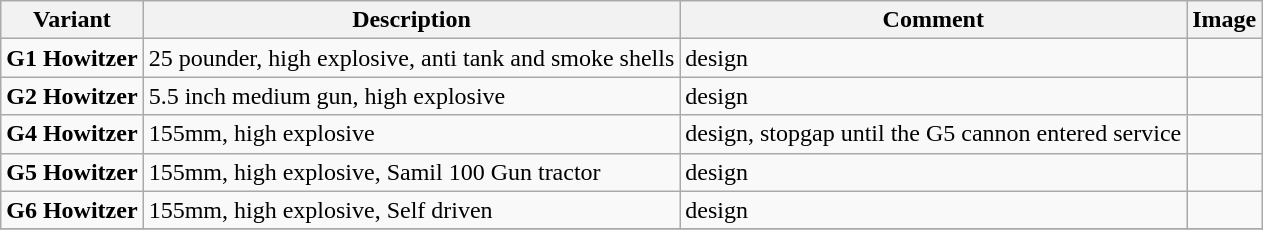<table class="wikitable sortable">
<tr>
<th>Variant</th>
<th>Description</th>
<th>Comment</th>
<th>Image</th>
</tr>
<tr>
<td><strong>G1 Howitzer</strong></td>
<td>25 pounder, high explosive, anti tank and smoke shells</td>
<td> design</td>
<td></td>
</tr>
<tr>
<td><strong>G2 Howitzer</strong></td>
<td>5.5 inch medium gun, high explosive</td>
<td> design</td>
<td></td>
</tr>
<tr>
<td><strong>G4 Howitzer</strong></td>
<td>155mm, high explosive</td>
<td> design, stopgap until the G5 cannon entered service</td>
<td></td>
</tr>
<tr>
<td><strong>G5 Howitzer</strong></td>
<td>155mm, high explosive, Samil 100 Gun tractor</td>
<td> design</td>
<td></td>
</tr>
<tr>
<td><strong>G6 Howitzer</strong></td>
<td>155mm, high explosive, Self driven</td>
<td> design</td>
<td></td>
</tr>
<tr>
</tr>
</table>
